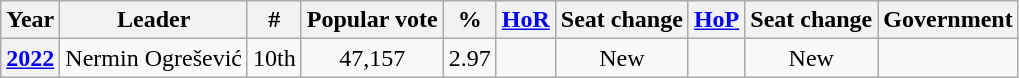<table class="wikitable" style="text-align:center">
<tr>
<th>Year</th>
<th>Leader</th>
<th>#</th>
<th>Popular vote</th>
<th>%</th>
<th><a href='#'>HoR</a></th>
<th>Seat change</th>
<th><a href='#'>HoP</a></th>
<th>Seat change</th>
<th>Government</th>
</tr>
<tr>
<th><a href='#'>2022</a></th>
<td>Nermin Ogrešević</td>
<td>10th</td>
<td>47,157</td>
<td>2.97</td>
<td></td>
<td>New</td>
<td></td>
<td>New</td>
<td></td>
</tr>
</table>
